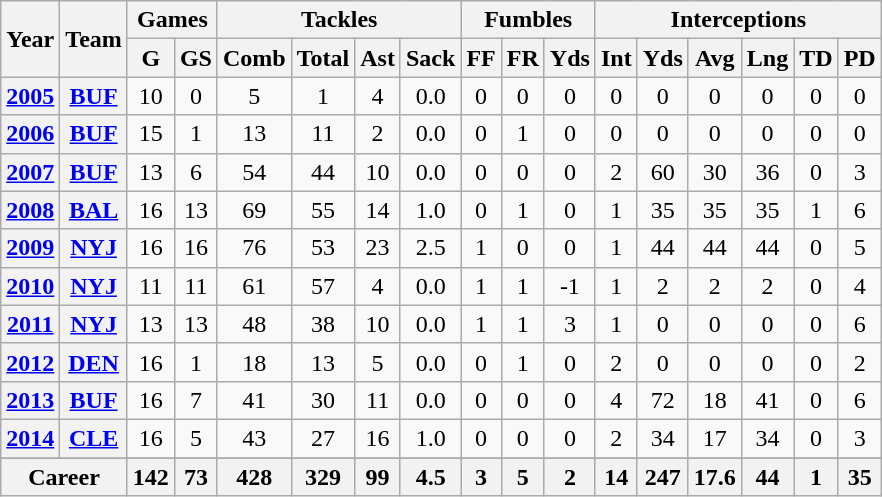<table class=wikitable style="text-align:center;">
<tr>
<th rowspan="2">Year</th>
<th rowspan="2">Team</th>
<th colspan="2">Games</th>
<th colspan="4">Tackles</th>
<th colspan="3">Fumbles</th>
<th colspan="6">Interceptions</th>
</tr>
<tr>
<th>G</th>
<th>GS</th>
<th>Comb</th>
<th>Total</th>
<th>Ast</th>
<th>Sack</th>
<th>FF</th>
<th>FR</th>
<th>Yds</th>
<th>Int</th>
<th>Yds</th>
<th>Avg</th>
<th>Lng</th>
<th>TD</th>
<th>PD</th>
</tr>
<tr>
<th><a href='#'>2005</a></th>
<th><a href='#'>BUF</a></th>
<td>10</td>
<td>0</td>
<td>5</td>
<td>1</td>
<td>4</td>
<td>0.0</td>
<td>0</td>
<td>0</td>
<td>0</td>
<td>0</td>
<td>0</td>
<td>0</td>
<td>0</td>
<td>0</td>
<td>0</td>
</tr>
<tr>
<th><a href='#'>2006</a></th>
<th><a href='#'>BUF</a></th>
<td>15</td>
<td>1</td>
<td>13</td>
<td>11</td>
<td>2</td>
<td>0.0</td>
<td>0</td>
<td>1</td>
<td>0</td>
<td>0</td>
<td>0</td>
<td>0</td>
<td>0</td>
<td>0</td>
<td>0</td>
</tr>
<tr>
<th><a href='#'>2007</a></th>
<th><a href='#'>BUF</a></th>
<td>13</td>
<td>6</td>
<td>54</td>
<td>44</td>
<td>10</td>
<td>0.0</td>
<td>0</td>
<td>0</td>
<td>0</td>
<td>2</td>
<td>60</td>
<td>30</td>
<td>36</td>
<td>0</td>
<td>3</td>
</tr>
<tr>
<th><a href='#'>2008</a></th>
<th><a href='#'>BAL</a></th>
<td>16</td>
<td>13</td>
<td>69</td>
<td>55</td>
<td>14</td>
<td>1.0</td>
<td>0</td>
<td>1</td>
<td>0</td>
<td>1</td>
<td>35</td>
<td>35</td>
<td>35</td>
<td>1</td>
<td>6</td>
</tr>
<tr>
<th><a href='#'>2009</a></th>
<th><a href='#'>NYJ</a></th>
<td>16</td>
<td>16</td>
<td>76</td>
<td>53</td>
<td>23</td>
<td>2.5</td>
<td>1</td>
<td>0</td>
<td>0</td>
<td>1</td>
<td>44</td>
<td>44</td>
<td>44</td>
<td>0</td>
<td>5</td>
</tr>
<tr>
<th><a href='#'>2010</a></th>
<th><a href='#'>NYJ</a></th>
<td>11</td>
<td>11</td>
<td>61</td>
<td>57</td>
<td>4</td>
<td>0.0</td>
<td>1</td>
<td>1</td>
<td>-1</td>
<td>1</td>
<td>2</td>
<td>2</td>
<td>2</td>
<td>0</td>
<td>4</td>
</tr>
<tr>
<th><a href='#'>2011</a></th>
<th><a href='#'>NYJ</a></th>
<td>13</td>
<td>13</td>
<td>48</td>
<td>38</td>
<td>10</td>
<td>0.0</td>
<td>1</td>
<td>1</td>
<td>3</td>
<td>1</td>
<td>0</td>
<td>0</td>
<td>0</td>
<td>0</td>
<td>6</td>
</tr>
<tr>
<th><a href='#'>2012</a></th>
<th><a href='#'>DEN</a></th>
<td>16</td>
<td>1</td>
<td>18</td>
<td>13</td>
<td>5</td>
<td>0.0</td>
<td>0</td>
<td>1</td>
<td>0</td>
<td>2</td>
<td>0</td>
<td>0</td>
<td>0</td>
<td>0</td>
<td>2</td>
</tr>
<tr>
<th><a href='#'>2013</a></th>
<th><a href='#'>BUF</a></th>
<td>16</td>
<td>7</td>
<td>41</td>
<td>30</td>
<td>11</td>
<td>0.0</td>
<td>0</td>
<td>0</td>
<td>0</td>
<td>4</td>
<td>72</td>
<td>18</td>
<td>41</td>
<td>0</td>
<td>6</td>
</tr>
<tr>
<th><a href='#'>2014</a></th>
<th><a href='#'>CLE</a></th>
<td>16</td>
<td>5</td>
<td>43</td>
<td>27</td>
<td>16</td>
<td>1.0</td>
<td>0</td>
<td>0</td>
<td>0</td>
<td>2</td>
<td>34</td>
<td>17</td>
<td>34</td>
<td>0</td>
<td>3</td>
</tr>
<tr>
</tr>
<tr class="sortbottom">
<th colspan=2>Career</th>
<th>142</th>
<th>73</th>
<th>428</th>
<th>329</th>
<th>99</th>
<th>4.5</th>
<th>3</th>
<th>5</th>
<th>2</th>
<th>14</th>
<th>247</th>
<th>17.6</th>
<th>44</th>
<th>1</th>
<th>35</th>
</tr>
</table>
